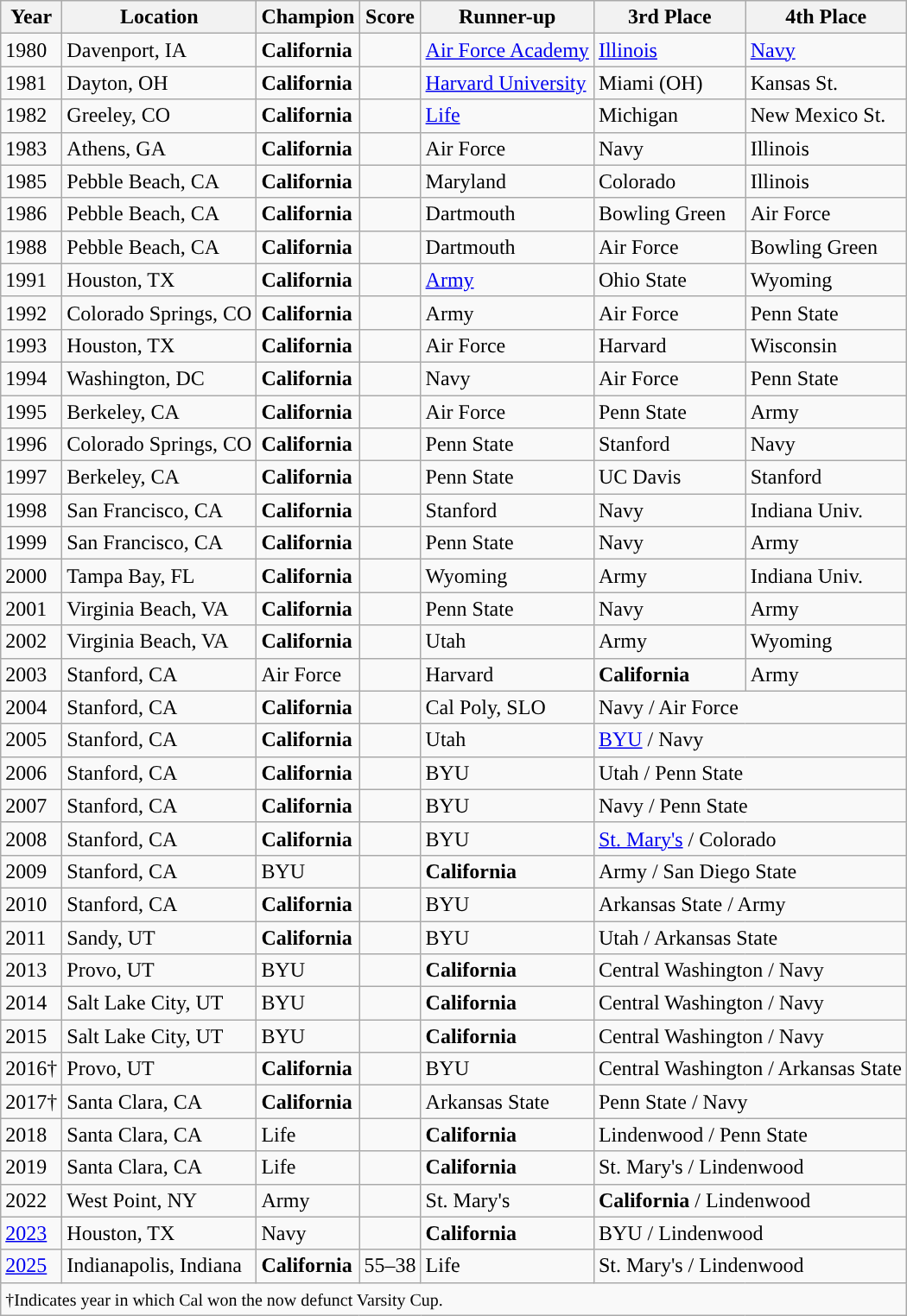<table class="wikitable sortable">
<tr>
<th>Year</th>
<th>Location</th>
<th>Champion</th>
<th>Score</th>
<th>Runner-up</th>
<th>3rd Place</th>
<th>4th Place</th>
</tr>
<tr>
<td>1980</td>
<td>Davenport, IA</td>
<td><strong>California</strong></td>
<td></td>
<td><a href='#'>Air Force Academy</a></td>
<td><a href='#'>Illinois</a></td>
<td><a href='#'>Navy</a></td>
</tr>
<tr>
<td>1981</td>
<td>Dayton, OH</td>
<td><strong>California</strong></td>
<td></td>
<td><a href='#'>Harvard University</a></td>
<td>Miami (OH)</td>
<td>Kansas St.</td>
</tr>
<tr>
<td>1982</td>
<td>Greeley, CO</td>
<td><strong>California</strong></td>
<td></td>
<td><a href='#'>Life</a></td>
<td>Michigan</td>
<td>New Mexico St.</td>
</tr>
<tr>
<td>1983</td>
<td>Athens, GA</td>
<td><strong>California</strong></td>
<td></td>
<td>Air Force</td>
<td>Navy</td>
<td>Illinois</td>
</tr>
<tr>
<td>1985</td>
<td>Pebble Beach, CA</td>
<td><strong>California</strong></td>
<td></td>
<td>Maryland</td>
<td>Colorado</td>
<td>Illinois</td>
</tr>
<tr>
<td>1986</td>
<td>Pebble Beach, CA</td>
<td><strong>California</strong></td>
<td></td>
<td>Dartmouth</td>
<td>Bowling Green</td>
<td>Air Force</td>
</tr>
<tr>
<td>1988</td>
<td>Pebble Beach, CA</td>
<td><strong>California</strong></td>
<td></td>
<td>Dartmouth</td>
<td>Air Force</td>
<td>Bowling Green</td>
</tr>
<tr>
<td>1991</td>
<td>Houston, TX</td>
<td><strong>California</strong></td>
<td></td>
<td><a href='#'>Army</a></td>
<td>Ohio State</td>
<td>Wyoming</td>
</tr>
<tr>
<td>1992</td>
<td>Colorado Springs, CO</td>
<td><strong>California</strong></td>
<td></td>
<td>Army</td>
<td>Air Force</td>
<td>Penn State</td>
</tr>
<tr>
<td>1993</td>
<td>Houston, TX</td>
<td><strong>California</strong></td>
<td></td>
<td>Air Force</td>
<td>Harvard</td>
<td>Wisconsin</td>
</tr>
<tr>
<td>1994</td>
<td>Washington, DC</td>
<td><strong>California</strong></td>
<td></td>
<td>Navy</td>
<td>Air Force</td>
<td>Penn State</td>
</tr>
<tr>
<td>1995</td>
<td>Berkeley, CA</td>
<td><strong>California</strong></td>
<td></td>
<td>Air Force</td>
<td>Penn State</td>
<td>Army</td>
</tr>
<tr>
<td>1996</td>
<td>Colorado Springs, CO</td>
<td><strong>California</strong></td>
<td></td>
<td>Penn State</td>
<td>Stanford</td>
<td>Navy</td>
</tr>
<tr>
<td>1997</td>
<td>Berkeley, CA</td>
<td><strong>California</strong></td>
<td></td>
<td>Penn State</td>
<td>UC Davis</td>
<td>Stanford</td>
</tr>
<tr>
<td>1998</td>
<td>San Francisco, CA</td>
<td><strong>California</strong></td>
<td></td>
<td>Stanford</td>
<td>Navy</td>
<td>Indiana Univ.</td>
</tr>
<tr>
<td>1999</td>
<td>San Francisco, CA</td>
<td><strong>California</strong></td>
<td></td>
<td>Penn State</td>
<td>Navy</td>
<td>Army</td>
</tr>
<tr>
<td>2000</td>
<td>Tampa Bay, FL</td>
<td><strong>California</strong></td>
<td></td>
<td>Wyoming</td>
<td>Army</td>
<td>Indiana Univ.</td>
</tr>
<tr>
<td>2001</td>
<td>Virginia Beach, VA</td>
<td><strong>California</strong></td>
<td></td>
<td>Penn State</td>
<td>Navy</td>
<td>Army</td>
</tr>
<tr>
<td>2002</td>
<td>Virginia Beach, VA</td>
<td><strong>California</strong></td>
<td></td>
<td>Utah</td>
<td>Army</td>
<td>Wyoming</td>
</tr>
<tr>
<td>2003</td>
<td>Stanford, CA</td>
<td>Air Force</td>
<td></td>
<td>Harvard</td>
<td><strong>California</strong></td>
<td>Army</td>
</tr>
<tr>
<td>2004</td>
<td>Stanford, CA</td>
<td><strong>California</strong></td>
<td></td>
<td>Cal Poly, SLO</td>
<td colspan="2">Navy / Air Force</td>
</tr>
<tr>
<td>2005</td>
<td>Stanford, CA</td>
<td><strong>California</strong></td>
<td></td>
<td>Utah</td>
<td colspan="2"><a href='#'>BYU</a> / Navy</td>
</tr>
<tr>
<td>2006</td>
<td>Stanford, CA</td>
<td><strong>California</strong></td>
<td></td>
<td>BYU</td>
<td colspan="2">Utah / Penn State</td>
</tr>
<tr>
<td>2007</td>
<td>Stanford, CA</td>
<td><strong>California</strong></td>
<td></td>
<td>BYU</td>
<td colspan="2">Navy / Penn State</td>
</tr>
<tr>
<td>2008</td>
<td>Stanford, CA</td>
<td><strong>California</strong></td>
<td></td>
<td>BYU</td>
<td colspan="2"><a href='#'>St. Mary's</a> / Colorado</td>
</tr>
<tr>
<td>2009</td>
<td>Stanford, CA</td>
<td>BYU</td>
<td></td>
<td><strong>California</strong></td>
<td colspan="2">Army / San Diego State</td>
</tr>
<tr>
<td>2010</td>
<td>Stanford, CA</td>
<td><strong>California</strong></td>
<td></td>
<td>BYU</td>
<td colspan="2">Arkansas State / Army</td>
</tr>
<tr>
<td>2011</td>
<td>Sandy, UT</td>
<td><strong>California</strong></td>
<td></td>
<td>BYU</td>
<td colspan="2">Utah / Arkansas State</td>
</tr>
<tr>
<td>2013</td>
<td>Provo, UT</td>
<td>BYU</td>
<td></td>
<td><strong>California</strong></td>
<td colspan="2">Central Washington / Navy</td>
</tr>
<tr>
<td>2014</td>
<td>Salt Lake City, UT</td>
<td>BYU</td>
<td></td>
<td><strong>California</strong></td>
<td colspan="2">Central Washington / Navy</td>
</tr>
<tr>
<td>2015</td>
<td>Salt Lake City, UT</td>
<td>BYU</td>
<td></td>
<td><strong>California</strong></td>
<td colspan="2">Central Washington / Navy</td>
</tr>
<tr>
<td>2016†</td>
<td>Provo, UT</td>
<td><strong>California</strong></td>
<td></td>
<td>BYU</td>
<td colspan="2">Central Washington / Arkansas State</td>
</tr>
<tr>
<td>2017†</td>
<td>Santa Clara, CA</td>
<td><strong>California</strong></td>
<td></td>
<td>Arkansas State</td>
<td colspan="2">Penn State / Navy</td>
</tr>
<tr>
<td>2018</td>
<td>Santa Clara, CA</td>
<td>Life</td>
<td></td>
<td><strong>California</strong></td>
<td colspan="2">Lindenwood / Penn State</td>
</tr>
<tr>
<td>2019</td>
<td>Santa Clara, CA</td>
<td>Life</td>
<td></td>
<td><strong>California</strong></td>
<td colspan="2">St. Mary's / Lindenwood</td>
</tr>
<tr>
<td>2022</td>
<td>West Point, NY</td>
<td>Army</td>
<td></td>
<td>St. Mary's</td>
<td colspan="2"><strong>California</strong> / Lindenwood</td>
</tr>
<tr>
<td><a href='#'>2023</a></td>
<td>Houston, TX</td>
<td>Navy</td>
<td></td>
<td><strong>California</strong></td>
<td colspan="2">BYU / Lindenwood</td>
</tr>
<tr>
<td><a href='#'>2025</a></td>
<td>Indianapolis, Indiana</td>
<td><strong>California</strong></td>
<td align=center>55–38</td>
<td>Life</td>
<td colspan=2>St. Mary's / Lindenwood</td>
</tr>
<tr>
<td colspan=7><small>†Indicates year in which Cal won the now defunct Varsity Cup.</small></td>
</tr>
</table>
